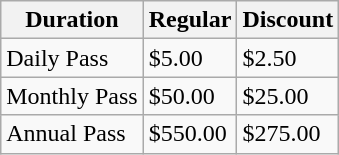<table class="wikitable">
<tr>
<th>Duration</th>
<th>Regular</th>
<th>Discount</th>
</tr>
<tr>
<td>Daily Pass</td>
<td>$5.00</td>
<td>$2.50</td>
</tr>
<tr>
<td>Monthly Pass</td>
<td>$50.00</td>
<td>$25.00</td>
</tr>
<tr>
<td>Annual Pass</td>
<td>$550.00</td>
<td>$275.00</td>
</tr>
</table>
